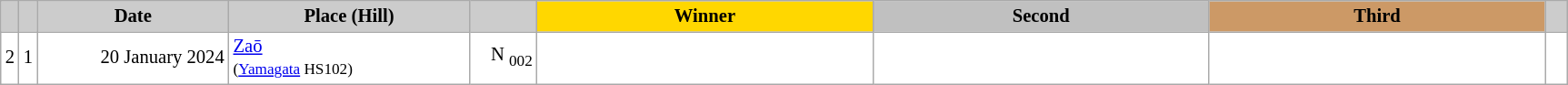<table class="wikitable plainrowheaders" style="background:#fff; font-size:86%; line-height:16px; border:grey solid 1px; border-collapse:collapse;">
<tr>
<th scope="col" style="background:#ccc; width=30 px;"></th>
<th scope="col" style="background:#ccc; width=10 px;"></th>
<th scope="col" style="background:#ccc; width:134px;">Date</th>
<th scope="col" style="background:#ccc; width:170px;">Place (Hill)</th>
<th scope="col" style="background:#ccc; width:43px;"></th>
<th scope="col" style="background:gold; width:240px;">Winner</th>
<th scope="col" style="background:silver; width:240px;">Second</th>
<th scope="col" style="background:#c96; width:240px;">Third</th>
<th scope="col" style="background:#ccc; width:10px;"></th>
</tr>
<tr>
<td align="center">2</td>
<td align="center">1</td>
<td align="right">20 January 2024</td>
<td> <a href='#'>Zaō</a><br><small>(<a href='#'>Yamagata</a> HS102)</small></td>
<td align="right">N <sub>002</sub></td>
<td></td>
<td></td>
<td></td>
<td></td>
</tr>
</table>
